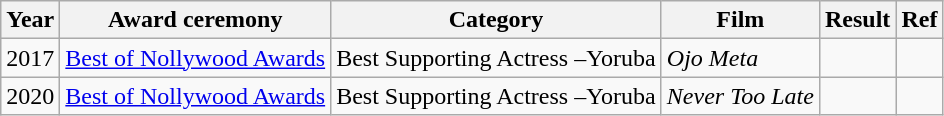<table class="wikitable">
<tr>
<th>Year</th>
<th>Award ceremony</th>
<th>Category</th>
<th>Film</th>
<th>Result</th>
<th>Ref</th>
</tr>
<tr>
<td>2017</td>
<td><a href='#'>Best of Nollywood Awards</a></td>
<td>Best Supporting Actress –Yoruba</td>
<td><em>Ojo Meta</em></td>
<td></td>
<td></td>
</tr>
<tr>
<td>2020</td>
<td><a href='#'>Best of Nollywood Awards</a></td>
<td>Best Supporting Actress –Yoruba</td>
<td><em>Never Too Late</em></td>
<td></td>
<td></td>
</tr>
</table>
